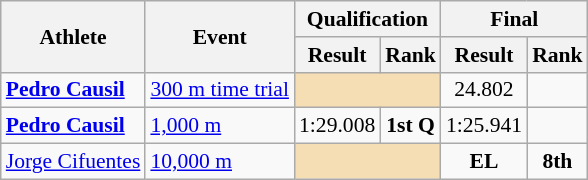<table class="wikitable" border="1" style="font-size:90%">
<tr>
<th rowspan=2>Athlete</th>
<th rowspan=2>Event</th>
<th colspan=2>Qualification</th>
<th colspan=2>Final</th>
</tr>
<tr>
<th>Result</th>
<th>Rank</th>
<th>Result</th>
<th>Rank</th>
</tr>
<tr>
<td><strong><a href='#'>Pedro Causil</a></strong></td>
<td><a href='#'>300 m time trial</a></td>
<td bgcolor=wheat colspan="2"></td>
<td align=center>24.802</td>
<td align=center></td>
</tr>
<tr>
<td><strong><a href='#'>Pedro Causil</a></strong></td>
<td><a href='#'>1,000 m</a></td>
<td align=center>1:29.008</td>
<td align=center><strong>1st Q</strong></td>
<td align=center>1:25.941</td>
<td align=center></td>
</tr>
<tr>
<td><a href='#'>Jorge Cifuentes</a></td>
<td><a href='#'>10,000 m</a></td>
<td bgcolor=wheat colspan="2"></td>
<td align=center><strong>EL</strong></td>
<td align=center><strong>8th</strong></td>
</tr>
</table>
